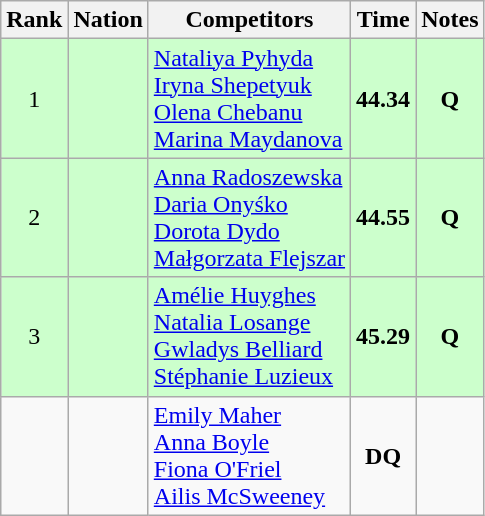<table class="wikitable sortable" style="text-align:center">
<tr>
<th>Rank</th>
<th>Nation</th>
<th>Competitors</th>
<th>Time</th>
<th>Notes</th>
</tr>
<tr bgcolor=ccffcc>
<td>1</td>
<td align=left></td>
<td align=left><a href='#'>Nataliya Pyhyda</a><br><a href='#'>Iryna Shepetyuk</a><br><a href='#'>Olena Chebanu</a><br><a href='#'>Marina Maydanova</a></td>
<td><strong>44.34</strong></td>
<td><strong>Q</strong></td>
</tr>
<tr bgcolor=ccffcc>
<td>2</td>
<td align=left></td>
<td align=left><a href='#'>Anna Radoszewska</a><br><a href='#'>Daria Onyśko</a><br><a href='#'>Dorota Dydo</a><br><a href='#'>Małgorzata Flejszar</a></td>
<td><strong>44.55</strong></td>
<td><strong>Q</strong></td>
</tr>
<tr bgcolor=ccffcc>
<td>3</td>
<td align=left></td>
<td align=left><a href='#'>Amélie Huyghes</a><br><a href='#'>Natalia Losange</a><br><a href='#'>Gwladys Belliard</a><br><a href='#'>Stéphanie Luzieux</a></td>
<td><strong>45.29</strong></td>
<td><strong>Q</strong></td>
</tr>
<tr>
<td></td>
<td align=left></td>
<td align=left><a href='#'>Emily Maher</a><br><a href='#'>Anna Boyle</a><br><a href='#'>Fiona O'Friel</a><br><a href='#'>Ailis McSweeney</a></td>
<td><strong>DQ</strong></td>
<td></td>
</tr>
</table>
